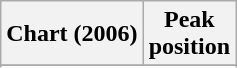<table class="wikitable sortable plainrowheaders" style="text-align:center">
<tr>
<th scope="col">Chart (2006)</th>
<th scope="col">Peak<br>position</th>
</tr>
<tr>
</tr>
<tr>
</tr>
<tr>
</tr>
<tr>
</tr>
</table>
